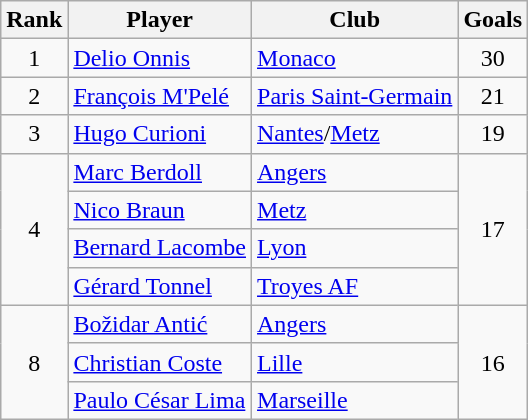<table class="wikitable" style="text-align:center">
<tr>
<th>Rank</th>
<th>Player</th>
<th>Club</th>
<th>Goals</th>
</tr>
<tr>
<td>1</td>
<td align="left"> <a href='#'>Delio Onnis</a></td>
<td align="left"><a href='#'>Monaco</a></td>
<td>30</td>
</tr>
<tr>
<td>2</td>
<td align="left"> <a href='#'>François M'Pelé</a></td>
<td align="left"><a href='#'>Paris Saint-Germain</a></td>
<td>21</td>
</tr>
<tr>
<td>3</td>
<td align="left"> <a href='#'>Hugo Curioni</a></td>
<td align="left"><a href='#'>Nantes</a>/<a href='#'>Metz</a></td>
<td>19</td>
</tr>
<tr>
<td rowspan="4">4</td>
<td align="left"> <a href='#'>Marc Berdoll</a></td>
<td align="left"><a href='#'>Angers</a></td>
<td rowspan="4">17</td>
</tr>
<tr>
<td align="left"> <a href='#'>Nico Braun</a></td>
<td align="left"><a href='#'>Metz</a></td>
</tr>
<tr>
<td align="left"> <a href='#'>Bernard Lacombe</a></td>
<td align="left"><a href='#'>Lyon</a></td>
</tr>
<tr>
<td align="left"> <a href='#'>Gérard Tonnel</a></td>
<td align="left"><a href='#'>Troyes AF</a></td>
</tr>
<tr>
<td rowspan="3">8</td>
<td align="left"> <a href='#'>Božidar Antić</a></td>
<td align="left"><a href='#'>Angers</a></td>
<td rowspan="3">16</td>
</tr>
<tr>
<td align="left"> <a href='#'>Christian Coste</a></td>
<td align="left"><a href='#'>Lille</a></td>
</tr>
<tr>
<td align="left"> <a href='#'>Paulo César Lima</a></td>
<td align="left"><a href='#'>Marseille</a></td>
</tr>
</table>
